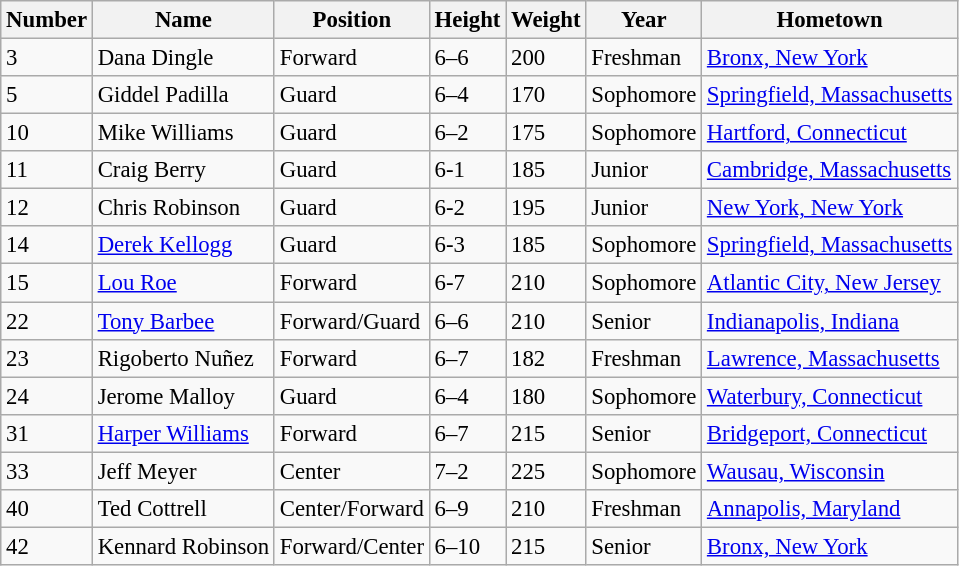<table class="wikitable" style="font-size: 95%;">
<tr>
<th>Number</th>
<th>Name</th>
<th>Position</th>
<th>Height</th>
<th>Weight</th>
<th>Year</th>
<th>Hometown</th>
</tr>
<tr>
<td>3</td>
<td>Dana Dingle</td>
<td>Forward</td>
<td>6–6</td>
<td>200</td>
<td>Freshman</td>
<td><a href='#'>Bronx, New York</a></td>
</tr>
<tr>
<td>5</td>
<td>Giddel Padilla</td>
<td>Guard</td>
<td>6–4</td>
<td>170</td>
<td>Sophomore</td>
<td><a href='#'>Springfield, Massachusetts</a></td>
</tr>
<tr>
<td>10</td>
<td>Mike Williams</td>
<td>Guard</td>
<td>6–2</td>
<td>175</td>
<td>Sophomore</td>
<td><a href='#'>Hartford, Connecticut</a></td>
</tr>
<tr>
<td>11</td>
<td>Craig Berry</td>
<td>Guard</td>
<td>6-1</td>
<td>185</td>
<td>Junior</td>
<td><a href='#'>Cambridge, Massachusetts</a></td>
</tr>
<tr>
<td>12</td>
<td>Chris Robinson</td>
<td>Guard</td>
<td>6-2</td>
<td>195</td>
<td>Junior</td>
<td><a href='#'>New York, New York</a></td>
</tr>
<tr>
<td>14</td>
<td><a href='#'>Derek Kellogg</a></td>
<td>Guard</td>
<td>6-3</td>
<td>185</td>
<td>Sophomore</td>
<td><a href='#'>Springfield, Massachusetts</a></td>
</tr>
<tr>
<td>15</td>
<td><a href='#'>Lou Roe</a></td>
<td>Forward</td>
<td>6-7</td>
<td>210</td>
<td>Sophomore</td>
<td><a href='#'>Atlantic City, New Jersey</a></td>
</tr>
<tr>
<td>22</td>
<td><a href='#'>Tony Barbee</a></td>
<td>Forward/Guard</td>
<td>6–6</td>
<td>210</td>
<td>Senior</td>
<td><a href='#'>Indianapolis, Indiana</a></td>
</tr>
<tr>
<td>23</td>
<td>Rigoberto Nuñez</td>
<td>Forward</td>
<td>6–7</td>
<td>182</td>
<td>Freshman</td>
<td><a href='#'>Lawrence, Massachusetts</a></td>
</tr>
<tr>
<td>24</td>
<td>Jerome Malloy</td>
<td>Guard</td>
<td>6–4</td>
<td>180</td>
<td>Sophomore</td>
<td><a href='#'>Waterbury, Connecticut</a></td>
</tr>
<tr>
<td>31</td>
<td><a href='#'>Harper Williams</a></td>
<td>Forward</td>
<td>6–7</td>
<td>215</td>
<td>Senior</td>
<td><a href='#'>Bridgeport, Connecticut</a></td>
</tr>
<tr>
<td>33</td>
<td>Jeff Meyer</td>
<td>Center</td>
<td>7–2</td>
<td>225</td>
<td>Sophomore</td>
<td><a href='#'>Wausau, Wisconsin</a></td>
</tr>
<tr>
<td>40</td>
<td>Ted Cottrell</td>
<td>Center/Forward</td>
<td>6–9</td>
<td>210</td>
<td>Freshman</td>
<td><a href='#'>Annapolis, Maryland</a></td>
</tr>
<tr>
<td>42</td>
<td>Kennard Robinson</td>
<td>Forward/Center</td>
<td>6–10</td>
<td>215</td>
<td>Senior</td>
<td><a href='#'>Bronx, New York</a></td>
</tr>
</table>
